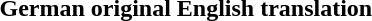<table>
<tr>
<th>German original</th>
<th>English translation</th>
</tr>
<tr style="white-space:nowrap;text-align:center;vertical-align:top;">
<td></td>
<td></td>
</tr>
</table>
